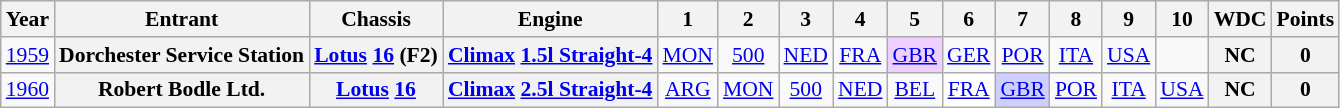<table class="wikitable" style="text-align:center; font-size:90%">
<tr>
<th>Year</th>
<th>Entrant</th>
<th>Chassis</th>
<th>Engine</th>
<th>1</th>
<th>2</th>
<th>3</th>
<th>4</th>
<th>5</th>
<th>6</th>
<th>7</th>
<th>8</th>
<th>9</th>
<th>10</th>
<th>WDC</th>
<th>Points</th>
</tr>
<tr>
<td><a href='#'>1959</a></td>
<th>Dorchester Service Station</th>
<th><a href='#'>Lotus</a> <a href='#'>16</a> (F2)</th>
<th><a href='#'>Climax</a> <a href='#'>1.5l Straight-4</a></th>
<td><a href='#'>MON</a></td>
<td><a href='#'>500</a></td>
<td><a href='#'>NED</a></td>
<td><a href='#'>FRA</a></td>
<td style="background:#EFCFFF;"><a href='#'>GBR</a><br></td>
<td><a href='#'>GER</a></td>
<td><a href='#'>POR</a></td>
<td><a href='#'>ITA</a></td>
<td><a href='#'>USA</a></td>
<td></td>
<th>NC</th>
<th>0</th>
</tr>
<tr>
<td><a href='#'>1960</a></td>
<th>Robert Bodle Ltd.</th>
<th><a href='#'>Lotus</a> <a href='#'>16</a></th>
<th><a href='#'>Climax</a> <a href='#'>2.5l Straight-4</a></th>
<td><a href='#'>ARG</a></td>
<td><a href='#'>MON</a></td>
<td><a href='#'>500</a></td>
<td><a href='#'>NED</a></td>
<td><a href='#'>BEL</a></td>
<td style="background:#ffffff;"><a href='#'>FRA</a><br></td>
<td style="background:#CFCFFF;"><a href='#'>GBR</a><br></td>
<td><a href='#'>POR</a></td>
<td><a href='#'>ITA</a></td>
<td><a href='#'>USA</a></td>
<th>NC</th>
<th>0</th>
</tr>
</table>
